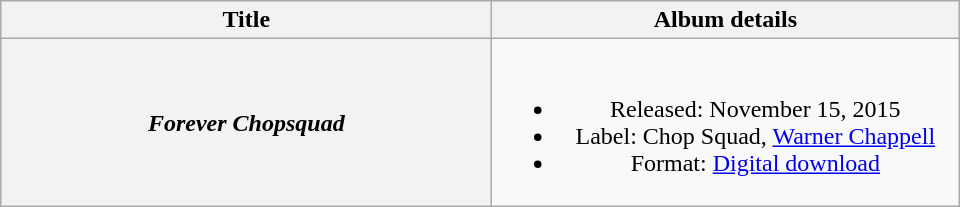<table class="wikitable plainrowheaders" style="text-align:center;">
<tr>
<th scope="col" style="width:20em;">Title</th>
<th scope="col" style="width:19em;">Album details</th>
</tr>
<tr>
<th scope="row"><em>Forever Chopsquad</em></th>
<td><br><ul><li>Released: November 15, 2015</li><li>Label: Chop Squad, <a href='#'>Warner Chappell</a></li><li>Format: <a href='#'>Digital download</a></li></ul></td>
</tr>
</table>
